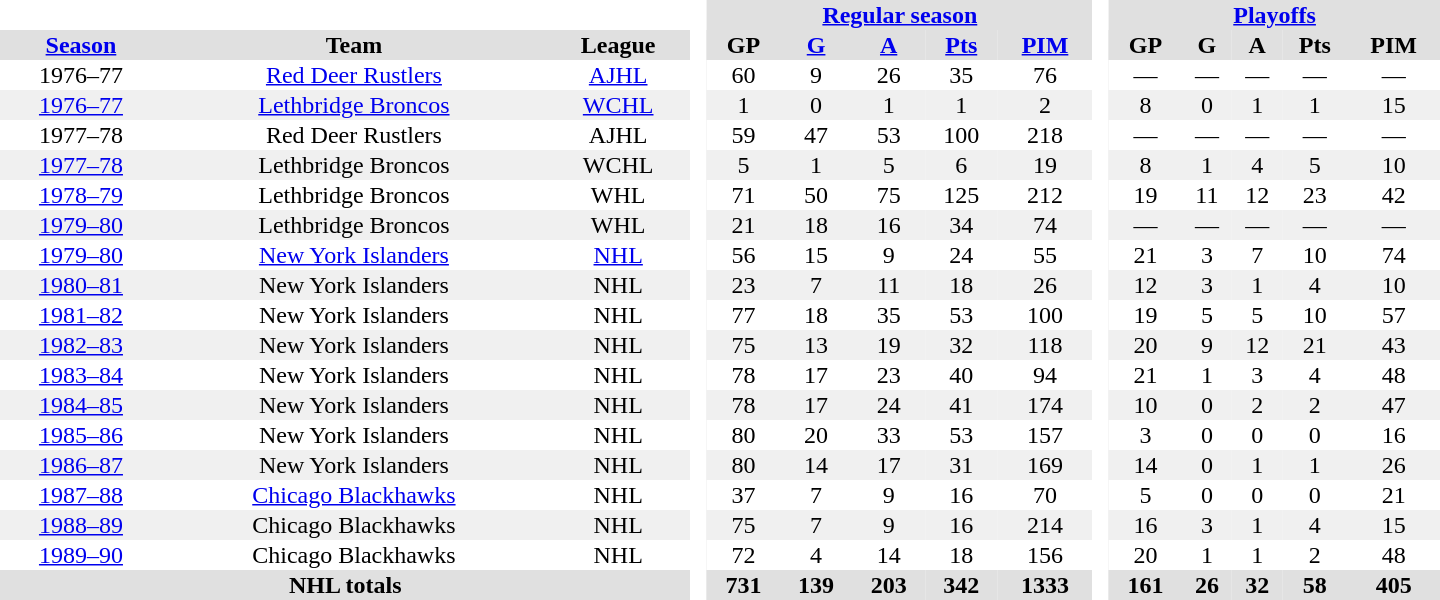<table border="0" cellpadding="1" cellspacing="0" style="text-align:center; width:60em">
<tr bgcolor="#e0e0e0">
<th colspan="3" bgcolor="#ffffff"> </th>
<th rowspan="99" bgcolor="#ffffff"> </th>
<th colspan="5"><a href='#'>Regular season</a></th>
<th rowspan="99" bgcolor="#ffffff"> </th>
<th colspan="5"><a href='#'>Playoffs</a></th>
</tr>
<tr bgcolor="#e0e0e0">
<th><a href='#'>Season</a></th>
<th>Team</th>
<th>League</th>
<th>GP</th>
<th><a href='#'>G</a></th>
<th><a href='#'>A</a></th>
<th><a href='#'>Pts</a></th>
<th><a href='#'>PIM</a></th>
<th>GP</th>
<th>G</th>
<th>A</th>
<th>Pts</th>
<th>PIM</th>
</tr>
<tr>
<td>1976–77</td>
<td><a href='#'>Red Deer Rustlers</a></td>
<td><a href='#'>AJHL</a></td>
<td>60</td>
<td>9</td>
<td>26</td>
<td>35</td>
<td>76</td>
<td>—</td>
<td>—</td>
<td>—</td>
<td>—</td>
<td>—</td>
</tr>
<tr style="background:#f0f0f0;">
<td><a href='#'>1976–77</a></td>
<td><a href='#'>Lethbridge Broncos</a></td>
<td><a href='#'>WCHL</a></td>
<td>1</td>
<td>0</td>
<td>1</td>
<td>1</td>
<td>2</td>
<td>8</td>
<td>0</td>
<td>1</td>
<td>1</td>
<td>15</td>
</tr>
<tr>
<td>1977–78</td>
<td>Red Deer Rustlers</td>
<td>AJHL</td>
<td>59</td>
<td>47</td>
<td>53</td>
<td>100</td>
<td>218</td>
<td>—</td>
<td>—</td>
<td>—</td>
<td>—</td>
<td>—</td>
</tr>
<tr style="background:#f0f0f0;">
<td><a href='#'>1977–78</a></td>
<td>Lethbridge Broncos</td>
<td>WCHL</td>
<td>5</td>
<td>1</td>
<td>5</td>
<td>6</td>
<td>19</td>
<td>8</td>
<td>1</td>
<td>4</td>
<td>5</td>
<td>10</td>
</tr>
<tr>
<td><a href='#'>1978–79</a></td>
<td>Lethbridge Broncos</td>
<td>WHL</td>
<td>71</td>
<td>50</td>
<td>75</td>
<td>125</td>
<td>212</td>
<td>19</td>
<td>11</td>
<td>12</td>
<td>23</td>
<td>42</td>
</tr>
<tr style="background:#f0f0f0;">
<td><a href='#'>1979–80</a></td>
<td>Lethbridge Broncos</td>
<td>WHL</td>
<td>21</td>
<td>18</td>
<td>16</td>
<td>34</td>
<td>74</td>
<td>—</td>
<td>—</td>
<td>—</td>
<td>—</td>
<td>—</td>
</tr>
<tr>
<td><a href='#'>1979–80</a></td>
<td><a href='#'>New York Islanders</a></td>
<td><a href='#'>NHL</a></td>
<td>56</td>
<td>15</td>
<td>9</td>
<td>24</td>
<td>55</td>
<td>21</td>
<td>3</td>
<td>7</td>
<td>10</td>
<td>74</td>
</tr>
<tr style="background:#f0f0f0;">
<td><a href='#'>1980–81</a></td>
<td>New York Islanders</td>
<td>NHL</td>
<td>23</td>
<td>7</td>
<td>11</td>
<td>18</td>
<td>26</td>
<td>12</td>
<td>3</td>
<td>1</td>
<td>4</td>
<td>10</td>
</tr>
<tr>
<td><a href='#'>1981–82</a></td>
<td>New York Islanders</td>
<td>NHL</td>
<td>77</td>
<td>18</td>
<td>35</td>
<td>53</td>
<td>100</td>
<td>19</td>
<td>5</td>
<td>5</td>
<td>10</td>
<td>57</td>
</tr>
<tr style="background:#f0f0f0;">
<td><a href='#'>1982–83</a></td>
<td>New York Islanders</td>
<td>NHL</td>
<td>75</td>
<td>13</td>
<td>19</td>
<td>32</td>
<td>118</td>
<td>20</td>
<td>9</td>
<td>12</td>
<td>21</td>
<td>43</td>
</tr>
<tr>
<td><a href='#'>1983–84</a></td>
<td>New York Islanders</td>
<td>NHL</td>
<td>78</td>
<td>17</td>
<td>23</td>
<td>40</td>
<td>94</td>
<td>21</td>
<td>1</td>
<td>3</td>
<td>4</td>
<td>48</td>
</tr>
<tr style="background:#f0f0f0;">
<td><a href='#'>1984–85</a></td>
<td>New York Islanders</td>
<td>NHL</td>
<td>78</td>
<td>17</td>
<td>24</td>
<td>41</td>
<td>174</td>
<td>10</td>
<td>0</td>
<td>2</td>
<td>2</td>
<td>47</td>
</tr>
<tr>
<td><a href='#'>1985–86</a></td>
<td>New York Islanders</td>
<td>NHL</td>
<td>80</td>
<td>20</td>
<td>33</td>
<td>53</td>
<td>157</td>
<td>3</td>
<td>0</td>
<td>0</td>
<td>0</td>
<td>16</td>
</tr>
<tr style="background:#f0f0f0;">
<td><a href='#'>1986–87</a></td>
<td>New York Islanders</td>
<td>NHL</td>
<td>80</td>
<td>14</td>
<td>17</td>
<td>31</td>
<td>169</td>
<td>14</td>
<td>0</td>
<td>1</td>
<td>1</td>
<td>26</td>
</tr>
<tr>
<td><a href='#'>1987–88</a></td>
<td><a href='#'>Chicago Blackhawks</a></td>
<td>NHL</td>
<td>37</td>
<td>7</td>
<td>9</td>
<td>16</td>
<td>70</td>
<td>5</td>
<td>0</td>
<td>0</td>
<td>0</td>
<td>21</td>
</tr>
<tr style="background:#f0f0f0;">
<td><a href='#'>1988–89</a></td>
<td>Chicago Blackhawks</td>
<td>NHL</td>
<td>75</td>
<td>7</td>
<td>9</td>
<td>16</td>
<td>214</td>
<td>16</td>
<td>3</td>
<td>1</td>
<td>4</td>
<td>15</td>
</tr>
<tr>
<td><a href='#'>1989–90</a></td>
<td>Chicago Blackhawks</td>
<td>NHL</td>
<td>72</td>
<td>4</td>
<td>14</td>
<td>18</td>
<td>156</td>
<td>20</td>
<td>1</td>
<td>1</td>
<td>2</td>
<td>48</td>
</tr>
<tr style="background:#e0e0e0;">
<th colspan="3">NHL totals</th>
<th>731</th>
<th>139</th>
<th>203</th>
<th>342</th>
<th>1333</th>
<th>161</th>
<th>26</th>
<th>32</th>
<th>58</th>
<th>405</th>
</tr>
</table>
